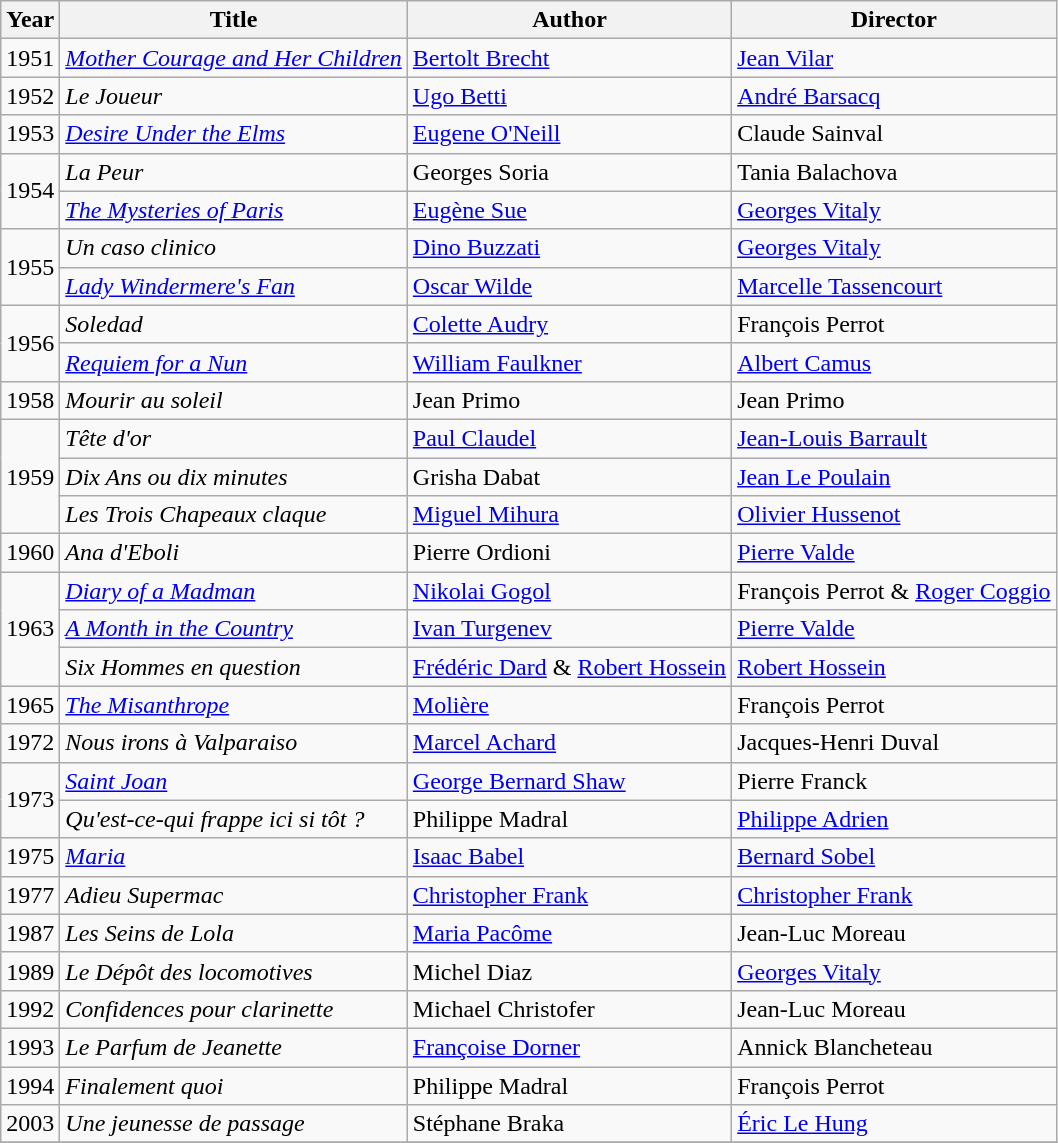<table class="wikitable">
<tr>
<th>Year</th>
<th>Title</th>
<th>Author</th>
<th>Director</th>
</tr>
<tr>
<td>1951</td>
<td><em><a href='#'>Mother Courage and Her Children</a></em></td>
<td><a href='#'>Bertolt Brecht</a></td>
<td><a href='#'>Jean Vilar</a></td>
</tr>
<tr>
<td>1952</td>
<td><em>Le Joueur</em></td>
<td><a href='#'>Ugo Betti</a></td>
<td><a href='#'>André Barsacq</a></td>
</tr>
<tr>
<td>1953</td>
<td><em><a href='#'>Desire Under the Elms</a></em></td>
<td><a href='#'>Eugene O'Neill</a></td>
<td>Claude Sainval</td>
</tr>
<tr>
<td rowspan=2>1954</td>
<td><em>La Peur</em></td>
<td>Georges Soria</td>
<td>Tania Balachova</td>
</tr>
<tr>
<td><em><a href='#'>The Mysteries of Paris</a></em></td>
<td><a href='#'>Eugène Sue</a></td>
<td><a href='#'>Georges Vitaly</a></td>
</tr>
<tr>
<td rowspan=2>1955</td>
<td><em>Un caso clinico</em></td>
<td><a href='#'>Dino Buzzati</a></td>
<td><a href='#'>Georges Vitaly</a></td>
</tr>
<tr>
<td><em><a href='#'>Lady Windermere's Fan</a></em></td>
<td><a href='#'>Oscar Wilde</a></td>
<td><a href='#'>Marcelle Tassencourt</a></td>
</tr>
<tr>
<td rowspan=2>1956</td>
<td><em>Soledad</em></td>
<td><a href='#'>Colette Audry</a></td>
<td>François Perrot</td>
</tr>
<tr>
<td><em><a href='#'>Requiem for a Nun</a></em></td>
<td><a href='#'>William Faulkner</a></td>
<td><a href='#'>Albert Camus</a></td>
</tr>
<tr>
<td>1958</td>
<td><em>Mourir au soleil</em></td>
<td>Jean Primo</td>
<td>Jean Primo</td>
</tr>
<tr>
<td rowspan=3>1959</td>
<td><em>Tête d'or</em></td>
<td><a href='#'>Paul Claudel</a></td>
<td><a href='#'>Jean-Louis Barrault</a></td>
</tr>
<tr>
<td><em>Dix Ans ou dix minutes</em></td>
<td>Grisha Dabat</td>
<td><a href='#'>Jean Le Poulain</a></td>
</tr>
<tr>
<td><em>Les Trois Chapeaux claque</em></td>
<td><a href='#'>Miguel Mihura</a></td>
<td><a href='#'>Olivier Hussenot</a></td>
</tr>
<tr>
<td>1960</td>
<td><em>Ana d'Eboli</em></td>
<td>Pierre Ordioni</td>
<td><a href='#'>Pierre Valde</a></td>
</tr>
<tr>
<td rowspan=3>1963</td>
<td><em><a href='#'>Diary of a Madman</a></em></td>
<td><a href='#'>Nikolai Gogol</a></td>
<td>François Perrot & <a href='#'>Roger Coggio</a></td>
</tr>
<tr>
<td><em><a href='#'>A Month in the Country</a></em></td>
<td><a href='#'>Ivan Turgenev</a></td>
<td><a href='#'>Pierre Valde</a></td>
</tr>
<tr>
<td><em>Six Hommes en question</em></td>
<td><a href='#'>Frédéric Dard</a> & <a href='#'>Robert Hossein</a></td>
<td><a href='#'>Robert Hossein</a></td>
</tr>
<tr>
<td>1965</td>
<td><em><a href='#'>The Misanthrope</a></em></td>
<td><a href='#'>Molière</a></td>
<td>François Perrot</td>
</tr>
<tr>
<td>1972</td>
<td><em>Nous irons à Valparaiso</em></td>
<td><a href='#'>Marcel Achard</a></td>
<td>Jacques-Henri Duval</td>
</tr>
<tr>
<td rowspan=2>1973</td>
<td><em><a href='#'>Saint Joan</a></em></td>
<td><a href='#'>George Bernard Shaw</a></td>
<td>Pierre Franck</td>
</tr>
<tr>
<td><em>Qu'est-ce-qui frappe ici si tôt ?</em></td>
<td>Philippe Madral</td>
<td><a href='#'>Philippe Adrien</a></td>
</tr>
<tr>
<td>1975</td>
<td><em><a href='#'>Maria</a></em></td>
<td><a href='#'>Isaac Babel</a></td>
<td><a href='#'>Bernard Sobel</a></td>
</tr>
<tr>
<td>1977</td>
<td><em>Adieu Supermac</em></td>
<td><a href='#'>Christopher Frank</a></td>
<td><a href='#'>Christopher Frank</a></td>
</tr>
<tr>
<td>1987</td>
<td><em>Les Seins de Lola</em></td>
<td><a href='#'>Maria Pacôme</a></td>
<td>Jean-Luc Moreau</td>
</tr>
<tr>
<td>1989</td>
<td><em>Le Dépôt des locomotives</em></td>
<td>Michel Diaz</td>
<td><a href='#'>Georges Vitaly</a></td>
</tr>
<tr>
<td>1992</td>
<td><em>Confidences pour clarinette</em></td>
<td>Michael Christofer</td>
<td>Jean-Luc Moreau</td>
</tr>
<tr>
<td>1993</td>
<td><em>Le Parfum de Jeanette</em></td>
<td><a href='#'>Françoise Dorner</a></td>
<td>Annick Blancheteau</td>
</tr>
<tr>
<td>1994</td>
<td><em>Finalement quoi</em></td>
<td>Philippe Madral</td>
<td>François Perrot</td>
</tr>
<tr>
<td>2003</td>
<td><em>Une jeunesse de passage</em></td>
<td>Stéphane Braka</td>
<td><a href='#'>Éric Le Hung</a></td>
</tr>
<tr>
</tr>
</table>
